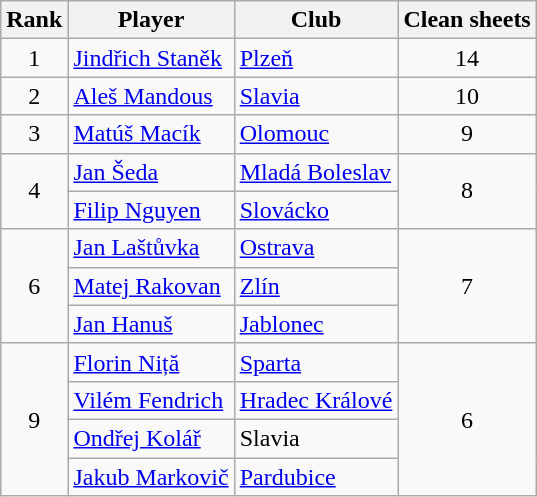<table class="wikitable" style="text-align:center">
<tr>
<th>Rank</th>
<th>Player</th>
<th>Club</th>
<th>Clean sheets</th>
</tr>
<tr>
<td>1</td>
<td align="left"> <a href='#'>Jindřich Staněk</a></td>
<td align="left"><a href='#'>Plzeň</a></td>
<td>14</td>
</tr>
<tr>
<td>2</td>
<td align="left"> <a href='#'>Aleš Mandous</a></td>
<td align="left"><a href='#'>Slavia</a></td>
<td>10</td>
</tr>
<tr>
<td>3</td>
<td align="left"> <a href='#'>Matúš Macík</a></td>
<td align="left"><a href='#'>Olomouc</a></td>
<td>9</td>
</tr>
<tr>
<td rowspan=2>4</td>
<td align="left"> <a href='#'>Jan Šeda</a></td>
<td align="left"><a href='#'>Mladá Boleslav</a></td>
<td rowspan=2>8</td>
</tr>
<tr>
<td align="left"> <a href='#'>Filip Nguyen</a></td>
<td align="left"><a href='#'>Slovácko</a></td>
</tr>
<tr>
<td rowspan=3>6</td>
<td align="left"> <a href='#'>Jan Laštůvka</a></td>
<td align="left"><a href='#'>Ostrava</a></td>
<td rowspan=3>7</td>
</tr>
<tr>
<td align="left"> <a href='#'>Matej Rakovan</a></td>
<td align="left"><a href='#'>Zlín</a></td>
</tr>
<tr>
<td align="left"> <a href='#'>Jan Hanuš</a></td>
<td align="left"><a href='#'>Jablonec</a></td>
</tr>
<tr>
<td rowspan=4>9</td>
<td align="left"> <a href='#'>Florin Niță</a></td>
<td align="left"><a href='#'>Sparta</a></td>
<td rowspan=4>6</td>
</tr>
<tr>
<td align="left"> <a href='#'>Vilém Fendrich</a></td>
<td align="left"><a href='#'>Hradec Králové</a></td>
</tr>
<tr>
<td align="left"> <a href='#'>Ondřej Kolář</a></td>
<td align="left">Slavia</td>
</tr>
<tr>
<td align="left"> <a href='#'>Jakub Markovič</a></td>
<td align="left"><a href='#'>Pardubice</a></td>
</tr>
</table>
